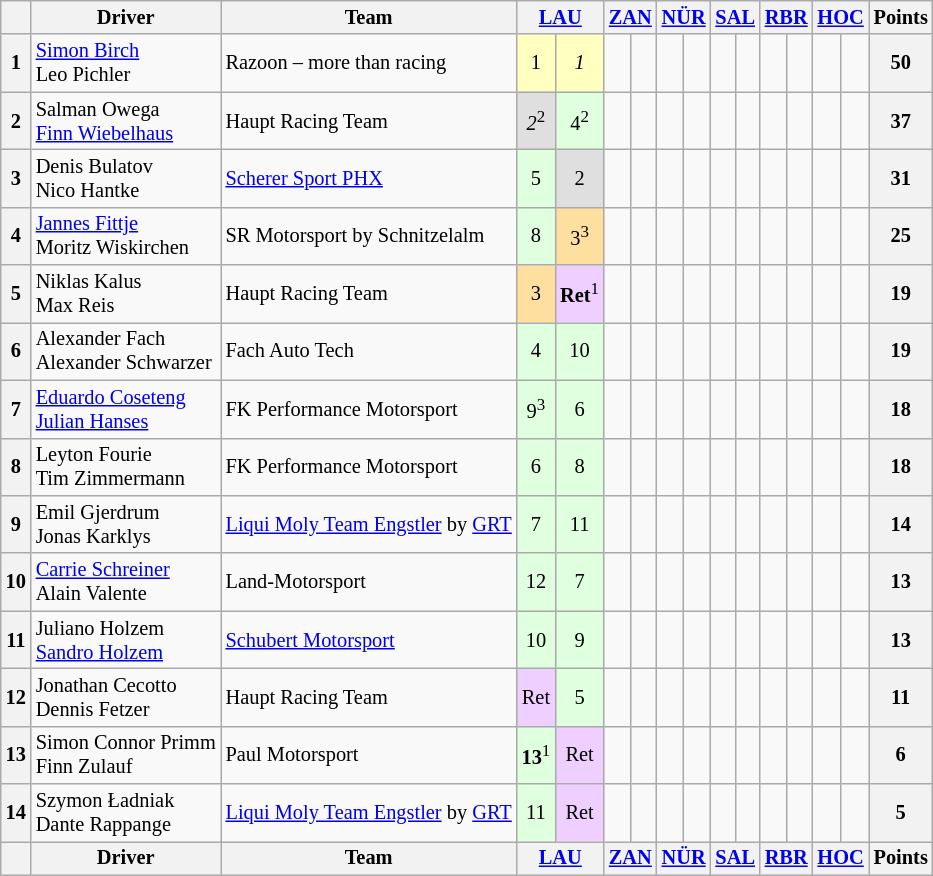<table class="wikitable" style="font-size:85%; text-align:center">
<tr>
<th></th>
<th>Driver</th>
<th>Team</th>
<th colspan="2"><a href='#'>LAU</a><br></th>
<th colspan="2"><a href='#'>ZAN</a><br></th>
<th colspan="2"><a href='#'>NÜR</a><br></th>
<th colspan="2"><a href='#'>SAL</a><br></th>
<th colspan="2"><a href='#'>RBR</a><br></th>
<th colspan="2"><a href='#'>HOC</a><br></th>
<th valign="middle">Points</th>
</tr>
<tr>
<th>1</th>
<td align="left"> <a href='#'>Simon Birch</a> <br> Leo Pichler</td>
<td align="left"> Razoon – more than racing</td>
<td style="background:#FFFFBF;">1</td>
<td style="background:#FFFFBF;"><em>1</em></td>
<td style="background:#;"></td>
<td style="background:#;"></td>
<td style="background:#;"></td>
<td style="background:#;"></td>
<td style="background:#;"></td>
<td style="background:#;"></td>
<td style="background:#;"></td>
<td style="background:#;"></td>
<td style="background:#;"></td>
<td style="background:#;"></td>
<th>50</th>
</tr>
<tr>
<th>2</th>
<td align="left"> Salman Owega <br> <a href='#'>Finn Wiebelhaus</a></td>
<td align="left"> Haupt Racing Team</td>
<td style="background:#DFDFDF;"><em>2</em><sup>2</sup></td>
<td style="background:#DFFFDF;">4<sup>2</sup></td>
<td style="background:#;"></td>
<td style="background:#;"></td>
<td style="background:#;"></td>
<td style="background:#;"></td>
<td style="background:#;"></td>
<td style="background:#;"></td>
<td style="background:#;"></td>
<td style="background:#;"></td>
<td style="background:#;"></td>
<td style="background:#;"></td>
<th>37</th>
</tr>
<tr>
<th>3</th>
<td align="left"> Denis Bulatov <br> Nico Hantke</td>
<td align="left"> <a href='#'>Scherer Sport PHX</a></td>
<td style="background:#DFFFDF;">5</td>
<td style="background:#DFDFDF;">2</td>
<td style="background:#;"></td>
<td style="background:#;"></td>
<td style="background:#;"></td>
<td style="background:#;"></td>
<td style="background:#;"></td>
<td style="background:#;"></td>
<td style="background:#;"></td>
<td style="background:#;"></td>
<td style="background:#;"></td>
<td style="background:#;"></td>
<th>31</th>
</tr>
<tr>
<th>4</th>
<td align="left"> <a href='#'>Jannes Fittje</a> <br> Moritz Wiskirchen</td>
<td align="left"> SR Motorsport by Schnitzelalm</td>
<td style="background:#DFFFDF;">8</td>
<td style="background:#FFDF9F;">3<sup>3</sup></td>
<td style="background:#;"></td>
<td style="background:#;"></td>
<td style="background:#;"></td>
<td style="background:#;"></td>
<td style="background:#;"></td>
<td style="background:#;"></td>
<td style="background:#;"></td>
<td style="background:#;"></td>
<td style="background:#;"></td>
<td style="background:#;"></td>
<th>25</th>
</tr>
<tr>
<th>5</th>
<td align="left"> Niklas Kalus <br> Max Reis</td>
<td align="left"> Haupt Racing Team</td>
<td style="background:#FFDF9F;">3</td>
<td style="background:#EFCFFF;"><strong>Ret</strong><sup>1</sup></td>
<td style="background:#;"></td>
<td style="background:#;"></td>
<td style="background:#;"></td>
<td style="background:#;"></td>
<td style="background:#;"></td>
<td style="background:#;"></td>
<td style="background:#;"></td>
<td style="background:#;"></td>
<td style="background:#;"></td>
<td style="background:#;"></td>
<th>19</th>
</tr>
<tr>
<th>6</th>
<td align="left"> Alexander Fach <br> Alexander Schwarzer</td>
<td align="left"> Fach Auto Tech</td>
<td style="background:#DFFFDF;">4</td>
<td style="background:#DFFFDF;">10</td>
<td style="background:#;"></td>
<td style="background:#;"></td>
<td style="background:#;"></td>
<td style="background:#;"></td>
<td style="background:#;"></td>
<td style="background:#;"></td>
<td style="background:#;"></td>
<td style="background:#;"></td>
<td style="background:#;"></td>
<td style="background:#;"></td>
<th>19</th>
</tr>
<tr>
<th>7</th>
<td align="left"> <a href='#'>Eduardo Coseteng</a> <br> <a href='#'>Julian Hanses</a></td>
<td align="left"> FK Performance Motorsport</td>
<td style="background:#DFFFDF;">9<sup>3</sup></td>
<td style="background:#DFFFDF;">6</td>
<td style="background:#;"></td>
<td style="background:#;"></td>
<td style="background:#;"></td>
<td style="background:#;"></td>
<td style="background:#;"></td>
<td style="background:#;"></td>
<td style="background:#;"></td>
<td style="background:#;"></td>
<td style="background:#;"></td>
<td style="background:#;"></td>
<th>18</th>
</tr>
<tr>
<th>8</th>
<td align="left"> Leyton Fourie <br> Tim Zimmermann</td>
<td align="left"> FK Performance Motorsport</td>
<td style="background:#DFFFDF;">6</td>
<td style="background:#DFFFDF;">8</td>
<td style="background:#;"></td>
<td style="background:#;"></td>
<td style="background:#;"></td>
<td style="background:#;"></td>
<td style="background:#;"></td>
<td style="background:#;"></td>
<td style="background:#;"></td>
<td style="background:#;"></td>
<td style="background:#;"></td>
<td style="background:#;"></td>
<th>18</th>
</tr>
<tr>
<th>9</th>
<td align="left"> Emil Gjerdrum <br> Jonas Karklys</td>
<td align="left"> <a href='#'>Liqui Moly Team Engstler</a> by <a href='#'>GRT</a></td>
<td style="background:#DFFFDF;">7</td>
<td style="background:#DFFFDF;">11</td>
<td style="background:#;"></td>
<td style="background:#;"></td>
<td style="background:#;"></td>
<td style="background:#;"></td>
<td style="background:#;"></td>
<td style="background:#;"></td>
<td style="background:#;"></td>
<td style="background:#;"></td>
<td style="background:#;"></td>
<td style="background:#;"></td>
<th>14</th>
</tr>
<tr>
<th>10</th>
<td align="left"> <a href='#'>Carrie Schreiner</a> <br> Alain Valente</td>
<td align="left"> Land-Motorsport</td>
<td style="background:#DFFFDF;">12</td>
<td style="background:#DFFFDF;">7</td>
<td style="background:#;"></td>
<td style="background:#;"></td>
<td style="background:#;"></td>
<td style="background:#;"></td>
<td style="background:#;"></td>
<td style="background:#;"></td>
<td style="background:#;"></td>
<td style="background:#;"></td>
<td style="background:#;"></td>
<td style="background:#;"></td>
<th>13</th>
</tr>
<tr>
<th>11</th>
<td align="left"> Juliano Holzem <br> <a href='#'>Sandro Holzem</a></td>
<td align="left"> <a href='#'>Schubert Motorsport</a></td>
<td style="background:#DFFFDF;">10</td>
<td style="background:#DFFFDF;">9</td>
<td style="background:#;"></td>
<td style="background:#;"></td>
<td style="background:#;"></td>
<td style="background:#;"></td>
<td style="background:#;"></td>
<td style="background:#;"></td>
<td style="background:#;"></td>
<td style="background:#;"></td>
<td style="background:#;"></td>
<td style="background:#;"></td>
<th>13</th>
</tr>
<tr>
<th>12</th>
<td align="left"> Jonathan Cecotto <br> Dennis Fetzer</td>
<td align="left"> Haupt Racing Team</td>
<td style="background:#EFCFFF;">Ret</td>
<td style="background:#DFFFDF;">5</td>
<td style="background:#;"></td>
<td style="background:#;"></td>
<td style="background:#;"></td>
<td style="background:#;"></td>
<td style="background:#;"></td>
<td style="background:#;"></td>
<td style="background:#;"></td>
<td style="background:#;"></td>
<td style="background:#;"></td>
<td style="background:#;"></td>
<th>11</th>
</tr>
<tr>
<th>13</th>
<td align="left"> Simon Connor Primm <br> Finn Zulauf</td>
<td align="left"> Paul Motorsport</td>
<td style="background:#DFFFDF;"><strong>13</strong><sup>1</sup></td>
<td style="background:#EFCFFF;">Ret</td>
<td style="background:#;"></td>
<td style="background:#;"></td>
<td style="background:#;"></td>
<td style="background:#;"></td>
<td style="background:#;"></td>
<td style="background:#;"></td>
<td style="background:#;"></td>
<td style="background:#;"></td>
<td style="background:#;"></td>
<td style="background:#;"></td>
<th>6</th>
</tr>
<tr>
<th>14</th>
<td align="left"> Szymon Ładniak <br> Dante Rappange</td>
<td align="left"> <a href='#'>Liqui Moly Team Engstler</a> by <a href='#'>GRT</a></td>
<td style="background:#DFFFDF;">11</td>
<td style="background:#EFCFFF;">Ret</td>
<td style="background:#;"></td>
<td style="background:#;"></td>
<td style="background:#;"></td>
<td style="background:#;"></td>
<td style="background:#;"></td>
<td style="background:#;"></td>
<td style="background:#;"></td>
<td style="background:#;"></td>
<td style="background:#;"></td>
<td style="background:#;"></td>
<th>5</th>
</tr>
<tr>
<th></th>
<th>Driver</th>
<th>Team</th>
<th colspan="2"><a href='#'>LAU</a><br></th>
<th colspan="2"><a href='#'>ZAN</a><br></th>
<th colspan="2"><a href='#'>NÜR</a><br></th>
<th colspan="2"><a href='#'>SAL</a><br></th>
<th colspan="2"><a href='#'>RBR</a><br></th>
<th colspan="2"><a href='#'>HOC</a><br></th>
<th valign="middle">Points</th>
</tr>
</table>
